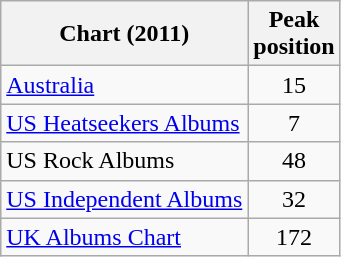<table class="wikitable sortable">
<tr>
<th>Chart (2011)</th>
<th>Peak<br>position</th>
</tr>
<tr>
<td><a href='#'>Australia</a></td>
<td style="text-align:center;">15</td>
</tr>
<tr>
<td><a href='#'>US Heatseekers Albums</a></td>
<td style="text-align:center;">7</td>
</tr>
<tr>
<td>US Rock Albums</td>
<td style="text-align:center;">48</td>
</tr>
<tr>
<td><a href='#'>US Independent Albums</a></td>
<td style="text-align:center;">32</td>
</tr>
<tr>
<td><a href='#'>UK Albums Chart</a></td>
<td style="text-align:center;">172</td>
</tr>
</table>
